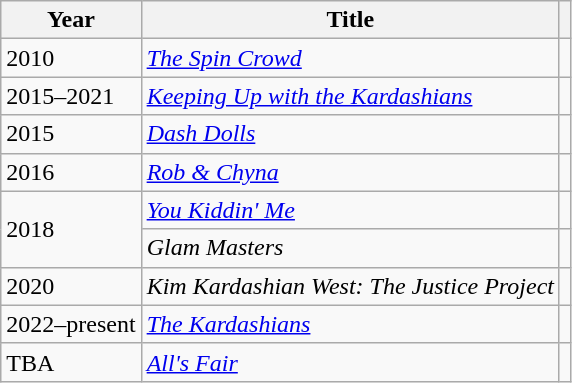<table class="wikitable sortable">
<tr>
<th>Year</th>
<th>Title</th>
<th class="unsortable"></th>
</tr>
<tr>
<td>2010</td>
<td><em><a href='#'>The Spin Crowd</a></em></td>
<td></td>
</tr>
<tr>
<td>2015–2021</td>
<td><em><a href='#'>Keeping Up with the Kardashians</a></em></td>
<td></td>
</tr>
<tr>
<td>2015</td>
<td><em><a href='#'>Dash Dolls</a></em></td>
<td></td>
</tr>
<tr>
<td>2016</td>
<td><em><a href='#'>Rob & Chyna</a></em></td>
<td></td>
</tr>
<tr>
<td rowspan="2">2018</td>
<td><em><a href='#'>You Kiddin' Me</a></em></td>
<td></td>
</tr>
<tr>
<td><em>Glam Masters</em></td>
<td></td>
</tr>
<tr>
<td>2020</td>
<td><em>Kim Kardashian West: The Justice Project</em></td>
<td></td>
</tr>
<tr>
<td>2022–present</td>
<td><em><a href='#'>The Kardashians</a></em></td>
<td></td>
</tr>
<tr>
<td>TBA</td>
<td><em><a href='#'>All's Fair</a></em></td>
<td></td>
</tr>
</table>
